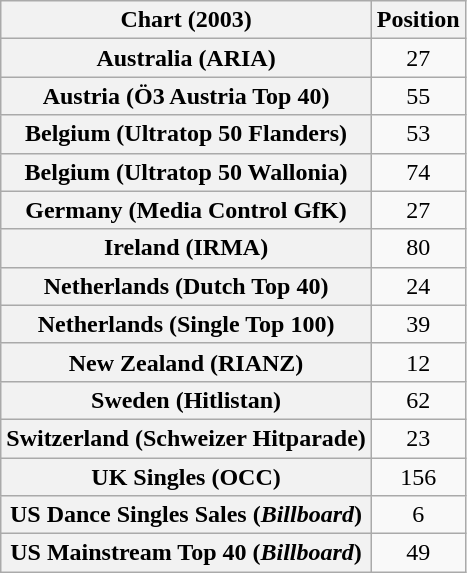<table class="wikitable sortable plainrowheaders" style="text-align:center">
<tr>
<th>Chart (2003)</th>
<th>Position</th>
</tr>
<tr>
<th scope="row">Australia (ARIA)</th>
<td>27</td>
</tr>
<tr>
<th scope="row">Austria (Ö3 Austria Top 40)</th>
<td>55</td>
</tr>
<tr>
<th scope="row">Belgium (Ultratop 50 Flanders)</th>
<td>53</td>
</tr>
<tr>
<th scope="row">Belgium (Ultratop 50 Wallonia)</th>
<td>74</td>
</tr>
<tr>
<th scope="row">Germany (Media Control GfK)</th>
<td>27</td>
</tr>
<tr>
<th scope="row">Ireland (IRMA)</th>
<td>80</td>
</tr>
<tr>
<th scope="row">Netherlands (Dutch Top 40)</th>
<td>24</td>
</tr>
<tr>
<th scope="row">Netherlands (Single Top 100)</th>
<td>39</td>
</tr>
<tr>
<th scope="row">New Zealand (RIANZ)</th>
<td>12</td>
</tr>
<tr>
<th scope="row">Sweden (Hitlistan)</th>
<td>62</td>
</tr>
<tr>
<th scope="row">Switzerland (Schweizer Hitparade)</th>
<td>23</td>
</tr>
<tr>
<th scope="row">UK Singles (OCC)</th>
<td>156</td>
</tr>
<tr>
<th scope="row">US Dance Singles Sales (<em>Billboard</em>)</th>
<td>6</td>
</tr>
<tr>
<th scope="row">US Mainstream Top 40 (<em>Billboard</em>)</th>
<td>49</td>
</tr>
</table>
